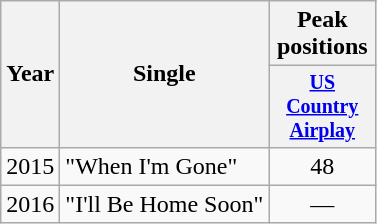<table class="wikitable" style="text-align:center;">
<tr>
<th rowspan="2">Year</th>
<th rowspan="2">Single</th>
<th>Peak positions</th>
</tr>
<tr style="font-size:smaller;">
<th width="65"><a href='#'>US Country Airplay</a></th>
</tr>
<tr>
<td>2015</td>
<td align="left">"When I'm Gone"</td>
<td>48</td>
</tr>
<tr>
<td>2016</td>
<td align="left">"I'll Be Home Soon"</td>
<td>—</td>
</tr>
</table>
